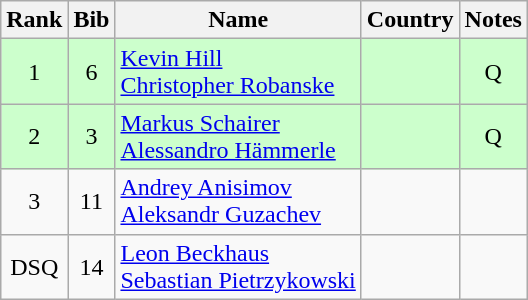<table class="wikitable" style="text-align:center;">
<tr>
<th>Rank</th>
<th>Bib</th>
<th>Name</th>
<th>Country</th>
<th>Notes</th>
</tr>
<tr bgcolor="#ccffcc">
<td>1</td>
<td>6</td>
<td align=left><a href='#'>Kevin Hill</a><br><a href='#'>Christopher Robanske</a></td>
<td align=left></td>
<td>Q</td>
</tr>
<tr bgcolor="#ccffcc">
<td>2</td>
<td>3</td>
<td align=left><a href='#'>Markus Schairer</a><br><a href='#'>Alessandro Hämmerle</a></td>
<td align=left></td>
<td>Q</td>
</tr>
<tr>
<td>3</td>
<td>11</td>
<td align=left><a href='#'>Andrey Anisimov</a><br><a href='#'>Aleksandr Guzachev</a></td>
<td align=left></td>
<td></td>
</tr>
<tr>
<td>DSQ</td>
<td>14</td>
<td align=left><a href='#'>Leon Beckhaus</a><br><a href='#'>Sebastian Pietrzykowski</a></td>
<td align=left></td>
<td></td>
</tr>
</table>
